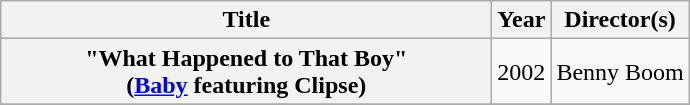<table class="wikitable plainrowheaders" style="text-align:center;">
<tr>
<th scope="col" style="width:20em;">Title</th>
<th scope="col">Year</th>
<th scope="col">Director(s)</th>
</tr>
<tr>
<th scope="row">"What Happened to That Boy"<br><span>(<a href='#'>Baby</a> featuring Clipse)</span></th>
<td>2002</td>
<td>Benny Boom</td>
</tr>
<tr>
</tr>
</table>
